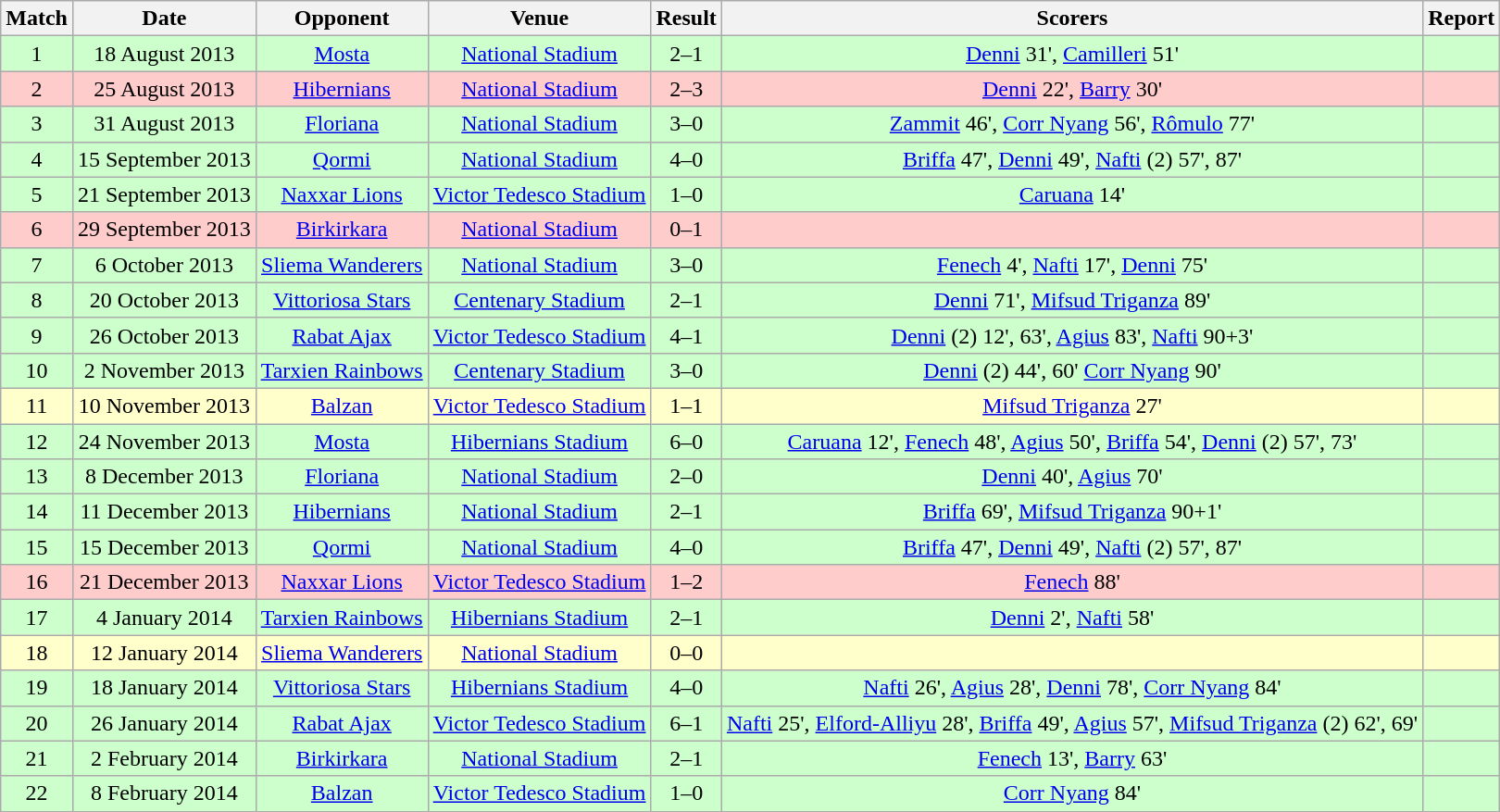<table class="wikitable"|ordenable=si style="font-size:100%; text-align:center">
<tr>
<th>Match</th>
<th>Date</th>
<th>Opponent</th>
<th>Venue</th>
<th>Result</th>
<th>Scorers</th>
<th>Report</th>
</tr>
<tr style="background: #CCFFCC;">
<td>1</td>
<td>18 August 2013</td>
<td><a href='#'>Mosta</a></td>
<td><a href='#'>National Stadium</a></td>
<td>2–1</td>
<td><a href='#'>Denni</a> 31', <a href='#'>Camilleri</a> 51'</td>
<td></td>
</tr>
<tr style="background: #FFCCCC;">
<td>2</td>
<td>25 August 2013</td>
<td><a href='#'>Hibernians</a></td>
<td><a href='#'>National Stadium</a></td>
<td>2–3</td>
<td><a href='#'>Denni</a> 22', <a href='#'>Barry</a> 30'</td>
<td></td>
</tr>
<tr style="background: #CCFFCC;">
<td>3</td>
<td>31 August 2013</td>
<td><a href='#'>Floriana</a></td>
<td><a href='#'>National Stadium</a></td>
<td>3–0</td>
<td><a href='#'>Zammit</a> 46', <a href='#'>Corr Nyang</a> 56', <a href='#'>Rômulo</a> 77'</td>
<td></td>
</tr>
<tr style="background: #CCFFCC;">
<td>4</td>
<td>15 September 2013</td>
<td><a href='#'>Qormi</a></td>
<td><a href='#'>National Stadium</a></td>
<td>4–0</td>
<td><a href='#'>Briffa</a> 47', <a href='#'>Denni</a> 49', <a href='#'>Nafti</a> (2) 57', 87'</td>
<td></td>
</tr>
<tr style="background: #CCFFCC;">
<td>5</td>
<td>21 September 2013</td>
<td><a href='#'>Naxxar Lions</a></td>
<td><a href='#'>Victor Tedesco Stadium</a></td>
<td>1–0</td>
<td><a href='#'>Caruana</a> 14'</td>
<td></td>
</tr>
<tr style="background: #FFCCCC;">
<td>6</td>
<td>29 September 2013</td>
<td><a href='#'>Birkirkara</a></td>
<td><a href='#'>National Stadium</a></td>
<td>0–1</td>
<td></td>
<td></td>
</tr>
<tr style="background: #CCFFCC;">
<td>7</td>
<td>6 October 2013</td>
<td><a href='#'>Sliema Wanderers</a></td>
<td><a href='#'>National Stadium</a></td>
<td>3–0</td>
<td><a href='#'>Fenech</a> 4', <a href='#'>Nafti</a> 17', <a href='#'>Denni</a> 75'</td>
<td></td>
</tr>
<tr style="background: #CCFFCC;">
<td>8</td>
<td>20 October 2013</td>
<td><a href='#'>Vittoriosa Stars</a></td>
<td><a href='#'>Centenary Stadium</a></td>
<td>2–1</td>
<td><a href='#'>Denni</a> 71', <a href='#'>Mifsud Triganza</a> 89'</td>
<td></td>
</tr>
<tr style="background: #CCFFCC;">
<td>9</td>
<td>26 October 2013</td>
<td><a href='#'>Rabat Ajax</a></td>
<td><a href='#'>Victor Tedesco Stadium</a></td>
<td>4–1</td>
<td><a href='#'>Denni</a> (2) 12', 63', <a href='#'>Agius</a> 83', <a href='#'>Nafti</a> 90+3'</td>
<td></td>
</tr>
<tr style="background: #CCFFCC;">
<td>10</td>
<td>2 November 2013</td>
<td><a href='#'>Tarxien Rainbows</a></td>
<td><a href='#'>Centenary Stadium</a></td>
<td>3–0</td>
<td><a href='#'>Denni</a> (2) 44', 60' <a href='#'>Corr Nyang</a> 90'</td>
<td></td>
</tr>
<tr style="background: #FFFFCC;">
<td>11</td>
<td>10 November 2013</td>
<td><a href='#'>Balzan</a></td>
<td><a href='#'>Victor Tedesco Stadium</a></td>
<td>1–1</td>
<td><a href='#'>Mifsud Triganza</a> 27'</td>
<td></td>
</tr>
<tr style="background: #CCFFCC;">
<td>12</td>
<td>24 November 2013</td>
<td><a href='#'>Mosta</a></td>
<td><a href='#'>Hibernians Stadium</a></td>
<td>6–0</td>
<td><a href='#'>Caruana</a> 12', <a href='#'>Fenech</a> 48', <a href='#'>Agius</a> 50', <a href='#'>Briffa</a> 54', <a href='#'>Denni</a> (2) 57', 73'</td>
<td></td>
</tr>
<tr style="background: #CCFFCC;">
<td>13</td>
<td>8 December 2013</td>
<td><a href='#'>Floriana</a></td>
<td><a href='#'>National Stadium</a></td>
<td>2–0</td>
<td><a href='#'>Denni</a> 40', <a href='#'>Agius</a> 70'</td>
<td></td>
</tr>
<tr style="background: #CCFFCC;">
<td>14</td>
<td>11 December 2013</td>
<td><a href='#'>Hibernians</a></td>
<td><a href='#'>National Stadium</a></td>
<td>2–1</td>
<td><a href='#'>Briffa</a> 69', <a href='#'>Mifsud Triganza</a> 90+1'</td>
<td></td>
</tr>
<tr style="background: #CCFFCC;">
<td>15</td>
<td>15 December 2013</td>
<td><a href='#'>Qormi</a></td>
<td><a href='#'>National Stadium</a></td>
<td>4–0</td>
<td><a href='#'>Briffa</a> 47', <a href='#'>Denni</a> 49', <a href='#'>Nafti</a> (2) 57', 87'</td>
<td></td>
</tr>
<tr style="background: #FFCCCC;">
<td>16</td>
<td>21 December 2013</td>
<td><a href='#'>Naxxar Lions</a></td>
<td><a href='#'>Victor Tedesco Stadium</a></td>
<td>1–2</td>
<td><a href='#'>Fenech</a> 88'</td>
<td></td>
</tr>
<tr style="background: #CCFFCC;">
<td>17</td>
<td>4 January 2014</td>
<td><a href='#'>Tarxien Rainbows</a></td>
<td><a href='#'>Hibernians Stadium</a></td>
<td>2–1</td>
<td><a href='#'>Denni</a> 2', <a href='#'>Nafti</a> 58'</td>
<td></td>
</tr>
<tr style="background: #FFFFCC;">
<td>18</td>
<td>12 January 2014</td>
<td><a href='#'>Sliema Wanderers</a></td>
<td><a href='#'>National Stadium</a></td>
<td>0–0</td>
<td></td>
<td></td>
</tr>
<tr style="background: #CCFFCC;">
<td>19</td>
<td>18 January 2014</td>
<td><a href='#'>Vittoriosa Stars</a></td>
<td><a href='#'>Hibernians Stadium</a></td>
<td>4–0</td>
<td><a href='#'>Nafti</a> 26', <a href='#'>Agius</a> 28', <a href='#'>Denni</a> 78', <a href='#'>Corr Nyang</a> 84'</td>
<td></td>
</tr>
<tr style="background: #CCFFCC;">
<td>20</td>
<td>26 January 2014</td>
<td><a href='#'>Rabat Ajax</a></td>
<td><a href='#'>Victor Tedesco Stadium</a></td>
<td>6–1</td>
<td><a href='#'>Nafti</a> 25', <a href='#'>Elford-Alliyu</a> 28', <a href='#'>Briffa</a> 49', <a href='#'>Agius</a> 57', <a href='#'>Mifsud Triganza</a> (2) 62', 69'</td>
<td></td>
</tr>
<tr style="background: #CCFFCC;">
<td>21</td>
<td>2 February 2014</td>
<td><a href='#'>Birkirkara</a></td>
<td><a href='#'>National Stadium</a></td>
<td>2–1</td>
<td><a href='#'>Fenech</a> 13', <a href='#'>Barry</a> 63'</td>
<td></td>
</tr>
<tr style="background: #CCFFCC;">
<td>22</td>
<td>8 February 2014</td>
<td><a href='#'>Balzan</a></td>
<td><a href='#'>Victor Tedesco Stadium</a></td>
<td>1–0</td>
<td><a href='#'>Corr Nyang</a> 84'</td>
<td></td>
</tr>
</table>
